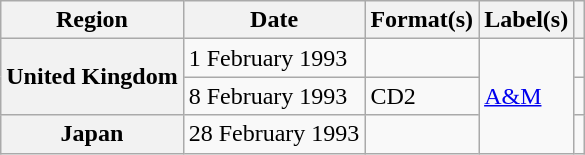<table class="wikitable plainrowheaders">
<tr>
<th scope="col">Region</th>
<th scope="col">Date</th>
<th scope="col">Format(s)</th>
<th scope="col">Label(s)</th>
<th scope="col"></th>
</tr>
<tr>
<th scope="row" rowspan="2">United Kingdom</th>
<td>1 February 1993</td>
<td></td>
<td rowspan="3"><a href='#'>A&M</a></td>
<td align="center"></td>
</tr>
<tr>
<td>8 February 1993</td>
<td>CD2</td>
<td align="center"></td>
</tr>
<tr>
<th scope="row">Japan</th>
<td>28 February 1993</td>
<td></td>
<td align="center"></td>
</tr>
</table>
